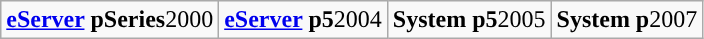<table class="wikitable" style="text-align: ">
<tr>
<td><strong><a href='#'>eServer</a> pSeries</strong>2000</td>
<td><strong><a href='#'>eServer</a> p5</strong>2004</td>
<td><strong>System p5</strong>2005</td>
<td><strong>System p</strong>2007</td>
</tr>
</table>
